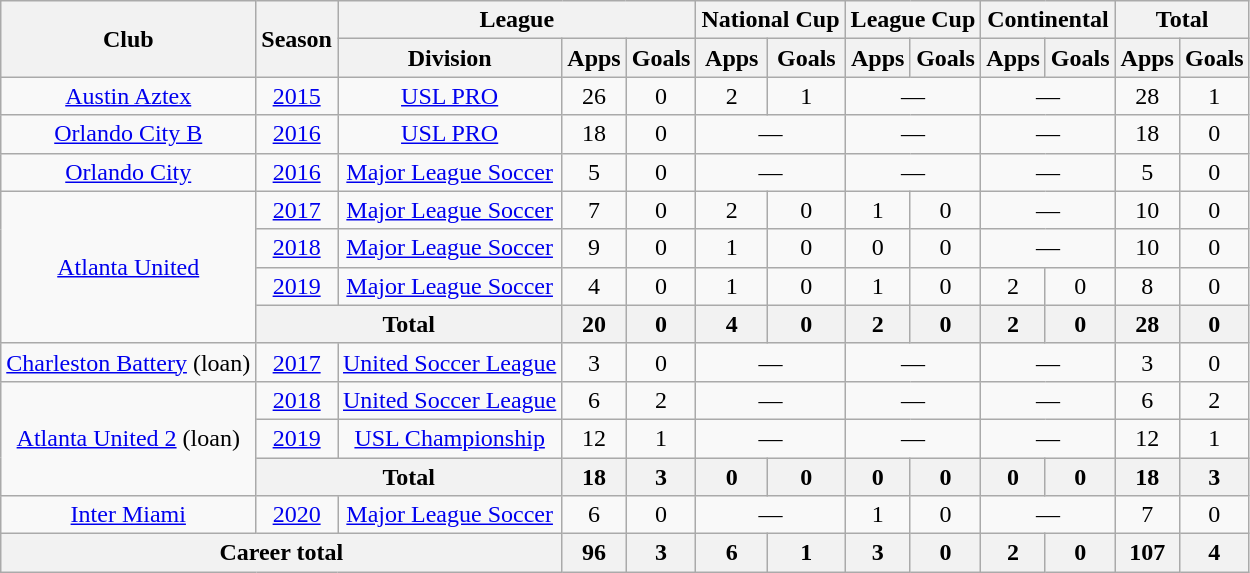<table class="wikitable" style="text-align:center">
<tr>
<th rowspan="2">Club</th>
<th rowspan="2">Season</th>
<th colspan="3">League</th>
<th colspan="2">National Cup</th>
<th colspan="2">League Cup</th>
<th colspan="2">Continental</th>
<th colspan="2">Total</th>
</tr>
<tr>
<th>Division</th>
<th>Apps</th>
<th>Goals</th>
<th>Apps</th>
<th>Goals</th>
<th>Apps</th>
<th>Goals</th>
<th>Apps</th>
<th>Goals</th>
<th>Apps</th>
<th>Goals</th>
</tr>
<tr>
<td><a href='#'>Austin Aztex</a></td>
<td><a href='#'>2015</a></td>
<td><a href='#'>USL PRO</a></td>
<td>26</td>
<td>0</td>
<td>2</td>
<td>1</td>
<td colspan="2">—</td>
<td colspan="2">—</td>
<td>28</td>
<td>1</td>
</tr>
<tr>
<td><a href='#'>Orlando City B</a></td>
<td><a href='#'>2016</a></td>
<td><a href='#'>USL PRO</a></td>
<td>18</td>
<td>0</td>
<td colspan="2">—</td>
<td colspan="2">—</td>
<td colspan="2">—</td>
<td>18</td>
<td>0</td>
</tr>
<tr>
<td><a href='#'>Orlando City</a></td>
<td><a href='#'>2016</a></td>
<td><a href='#'>Major League Soccer</a></td>
<td>5</td>
<td>0</td>
<td colspan="2">—</td>
<td colspan="2">—</td>
<td colspan="2">—</td>
<td>5</td>
<td>0</td>
</tr>
<tr>
<td rowspan="4"><a href='#'>Atlanta United</a></td>
<td><a href='#'>2017</a></td>
<td><a href='#'>Major League Soccer</a></td>
<td>7</td>
<td>0</td>
<td>2</td>
<td>0</td>
<td>1</td>
<td>0</td>
<td colspan="2">—</td>
<td>10</td>
<td>0</td>
</tr>
<tr>
<td><a href='#'>2018</a></td>
<td><a href='#'>Major League Soccer</a></td>
<td>9</td>
<td>0</td>
<td>1</td>
<td>0</td>
<td>0</td>
<td>0</td>
<td colspan="2">—</td>
<td>10</td>
<td>0</td>
</tr>
<tr>
<td><a href='#'>2019</a></td>
<td><a href='#'>Major League Soccer</a></td>
<td>4</td>
<td>0</td>
<td>1</td>
<td>0</td>
<td>1</td>
<td>0</td>
<td>2</td>
<td>0</td>
<td>8</td>
<td>0</td>
</tr>
<tr>
<th colspan="2">Total</th>
<th>20</th>
<th>0</th>
<th>4</th>
<th>0</th>
<th>2</th>
<th>0</th>
<th>2</th>
<th>0</th>
<th>28</th>
<th>0</th>
</tr>
<tr>
<td><a href='#'>Charleston Battery</a> (loan)</td>
<td><a href='#'>2017</a></td>
<td><a href='#'>United Soccer League</a></td>
<td>3</td>
<td>0</td>
<td colspan="2">—</td>
<td colspan="2">—</td>
<td colspan="2">—</td>
<td>3</td>
<td>0</td>
</tr>
<tr>
<td rowspan="3"><a href='#'>Atlanta United 2</a> (loan)</td>
<td><a href='#'>2018</a></td>
<td><a href='#'>United Soccer League</a></td>
<td>6</td>
<td>2</td>
<td colspan="2">—</td>
<td colspan="2">—</td>
<td colspan="2">—</td>
<td>6</td>
<td>2</td>
</tr>
<tr>
<td><a href='#'>2019</a></td>
<td><a href='#'>USL Championship</a></td>
<td>12</td>
<td>1</td>
<td colspan="2">—</td>
<td colspan="2">—</td>
<td colspan="2">—</td>
<td>12</td>
<td>1</td>
</tr>
<tr>
<th colspan="2">Total</th>
<th>18</th>
<th>3</th>
<th>0</th>
<th>0</th>
<th>0</th>
<th>0</th>
<th>0</th>
<th>0</th>
<th>18</th>
<th>3</th>
</tr>
<tr>
<td><a href='#'>Inter Miami</a></td>
<td><a href='#'>2020</a></td>
<td><a href='#'>Major League Soccer</a></td>
<td>6</td>
<td>0</td>
<td colspan="2">—</td>
<td>1</td>
<td>0</td>
<td colspan="2">—</td>
<td>7</td>
<td>0</td>
</tr>
<tr>
<th colspan="3">Career total</th>
<th>96</th>
<th>3</th>
<th>6</th>
<th>1</th>
<th>3</th>
<th>0</th>
<th>2</th>
<th>0</th>
<th>107</th>
<th>4</th>
</tr>
</table>
